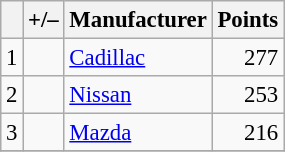<table class="wikitable" style="font-size: 95%;">
<tr>
<th scope="col"></th>
<th scope="col">+/–</th>
<th scope="col">Manufacturer</th>
<th scope="col">Points</th>
</tr>
<tr>
<td align=center>1</td>
<td align="left"></td>
<td> <a href='#'>Cadillac</a></td>
<td align=right>277</td>
</tr>
<tr>
<td align=center>2</td>
<td align="left"></td>
<td> <a href='#'>Nissan</a></td>
<td align=right>253</td>
</tr>
<tr>
<td align=center>3</td>
<td align="left"></td>
<td> <a href='#'>Mazda</a></td>
<td align=right>216</td>
</tr>
<tr>
</tr>
</table>
